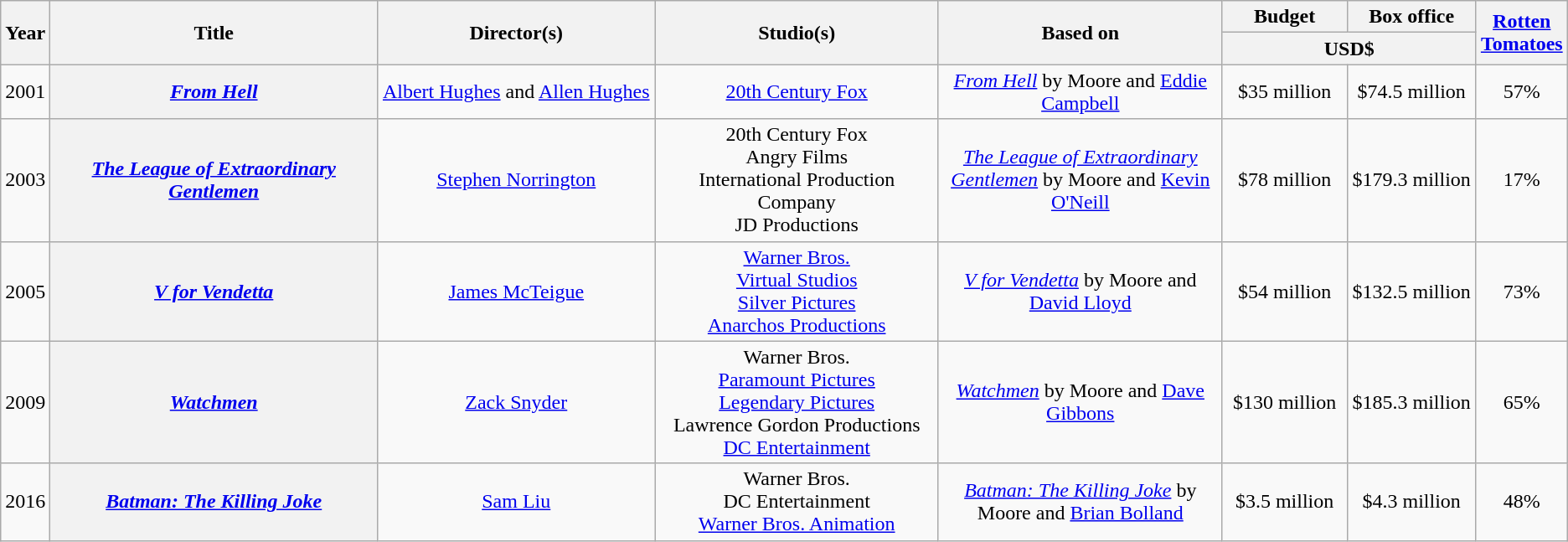<table class="wikitable sortable plainrowheaders" style="text-align: center;">
<tr>
<th rowspan="2" scope="col" style="width: 2em;">Year</th>
<th rowspan="2" scope="col" style="width: 20em;">Title</th>
<th rowspan="2" scope="col" style="width: 17em;">Director(s)</th>
<th rowspan="2" scope="col" style="width: 17em;">Studio(s)</th>
<th rowspan="2" scope="col" style="width: 17em;">Based on</th>
<th scope="col" style="width: 6em;">Budget</th>
<th scope="col" style="width: 6em;">Box office</th>
<th rowspan="2" scope="col" style="width: 2em;" class="unsortable"><a href='#'>Rotten Tomatoes</a></th>
</tr>
<tr class="unsortable">
<th colspan="2" class="unsortable">USD$</th>
</tr>
<tr>
<td>2001</td>
<th scope="row"><em><a href='#'>From Hell</a></em></th>
<td><a href='#'>Albert Hughes</a> and <a href='#'>Allen Hughes</a></td>
<td><a href='#'>20th Century Fox</a></td>
<td><em><a href='#'>From Hell</a></em> by Moore and <a href='#'>Eddie Campbell</a></td>
<td>$35 million</td>
<td>$74.5 million</td>
<td>57%</td>
</tr>
<tr>
<td>2003</td>
<th scope="row"><em><a href='#'>The League of Extraordinary Gentlemen</a></em></th>
<td><a href='#'>Stephen Norrington</a></td>
<td>20th Century Fox<br>Angry Films<br>International Production Company<br>JD Productions</td>
<td><em><a href='#'>The League of Extraordinary Gentlemen</a></em> by Moore and <a href='#'>Kevin O'Neill</a></td>
<td>$78 million</td>
<td>$179.3 million</td>
<td>17%</td>
</tr>
<tr>
<td>2005</td>
<th scope="row"><em><a href='#'>V for Vendetta</a></em></th>
<td><a href='#'>James McTeigue</a></td>
<td><a href='#'>Warner Bros.</a><br><a href='#'>Virtual Studios</a><br><a href='#'>Silver Pictures</a><br><a href='#'>Anarchos Productions</a></td>
<td><em><a href='#'>V for Vendetta</a></em> by Moore and <a href='#'>David Lloyd</a></td>
<td>$54 million</td>
<td>$132.5 million</td>
<td>73%</td>
</tr>
<tr>
<td>2009</td>
<th scope="row"><em><a href='#'>Watchmen</a></em></th>
<td><a href='#'>Zack Snyder</a></td>
<td>Warner Bros.<br><a href='#'>Paramount Pictures</a><br><a href='#'>Legendary Pictures</a><br>Lawrence Gordon Productions<br><a href='#'>DC Entertainment</a></td>
<td><em><a href='#'>Watchmen</a></em> by Moore and <a href='#'>Dave Gibbons</a></td>
<td>$130 million</td>
<td>$185.3 million</td>
<td>65%</td>
</tr>
<tr>
<td>2016</td>
<th scope="row"><em><a href='#'>Batman: The Killing Joke</a></em></th>
<td><a href='#'>Sam Liu</a></td>
<td>Warner Bros.<br>DC Entertainment<br><a href='#'>Warner Bros. Animation</a></td>
<td><em><a href='#'>Batman: The Killing Joke</a></em> by Moore and <a href='#'>Brian Bolland</a></td>
<td>$3.5 million</td>
<td>$4.3 million</td>
<td>48%</td>
</tr>
</table>
